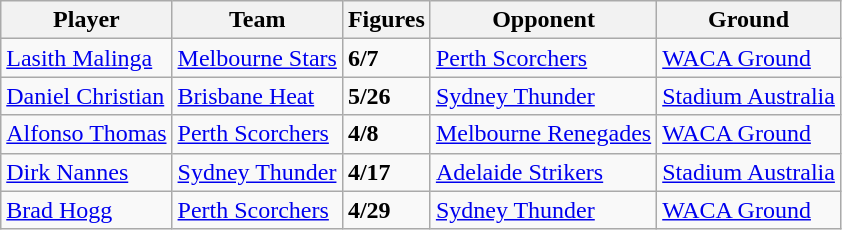<table class="wikitable">
<tr>
<th>Player</th>
<th>Team</th>
<th>Figures</th>
<th>Opponent</th>
<th>Ground</th>
</tr>
<tr>
<td><a href='#'>Lasith Malinga</a></td>
<td><a href='#'>Melbourne Stars</a></td>
<td><strong>6/7</strong></td>
<td><a href='#'>Perth Scorchers</a></td>
<td><a href='#'>WACA Ground</a></td>
</tr>
<tr>
<td><a href='#'>Daniel Christian</a></td>
<td><a href='#'>Brisbane Heat</a></td>
<td><strong>5/26</strong></td>
<td><a href='#'>Sydney Thunder</a></td>
<td><a href='#'>Stadium Australia</a></td>
</tr>
<tr>
<td><a href='#'>Alfonso Thomas</a></td>
<td><a href='#'>Perth Scorchers</a></td>
<td><strong>4/8</strong></td>
<td><a href='#'>Melbourne Renegades</a></td>
<td><a href='#'>WACA Ground</a></td>
</tr>
<tr>
<td><a href='#'>Dirk Nannes</a></td>
<td><a href='#'>Sydney Thunder</a></td>
<td><strong>4/17</strong></td>
<td><a href='#'>Adelaide Strikers</a></td>
<td><a href='#'>Stadium Australia</a></td>
</tr>
<tr>
<td><a href='#'>Brad Hogg</a></td>
<td><a href='#'>Perth Scorchers</a></td>
<td><strong>4/29</strong></td>
<td><a href='#'>Sydney Thunder</a></td>
<td><a href='#'>WACA Ground</a></td>
</tr>
</table>
